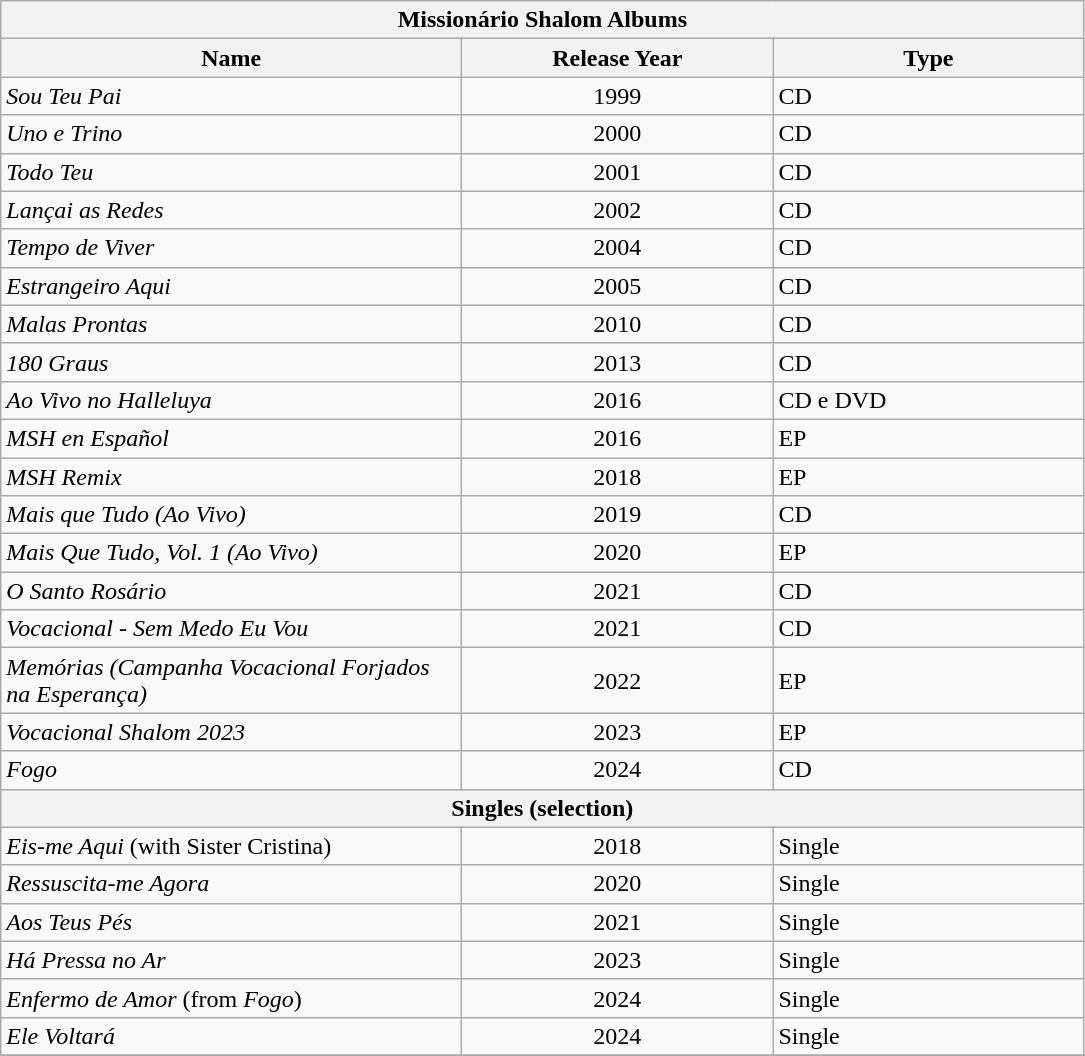<table class="wikitable">
<tr>
<th colspan="3">Missionário Shalom Albums</th>
</tr>
<tr>
<th width=300>Name</th>
<th width=200>Release Year</th>
<th width=200>Type</th>
</tr>
<tr>
<td><em>Sou Teu Pai</em></td>
<td align="center">1999</td>
<td>CD</td>
</tr>
<tr>
<td><em>Uno e Trino</em></td>
<td align="center">2000</td>
<td>CD</td>
</tr>
<tr>
<td><em>Todo Teu</em></td>
<td align="center">2001</td>
<td>CD</td>
</tr>
<tr>
<td><em>Lançai as Redes</em></td>
<td align="center">2002</td>
<td>CD</td>
</tr>
<tr>
<td><em>Tempo de Viver</em></td>
<td align="center">2004</td>
<td>CD</td>
</tr>
<tr>
<td><em>Estrangeiro Aqui</em></td>
<td align="center">2005</td>
<td>CD</td>
</tr>
<tr>
<td><em>Malas Prontas</em></td>
<td align="center">2010</td>
<td>CD</td>
</tr>
<tr>
<td><em>180 Graus</em></td>
<td align="center">2013</td>
<td>CD</td>
</tr>
<tr>
<td><em>Ao Vivo no Halleluya</em></td>
<td align="center">2016</td>
<td>CD e DVD</td>
</tr>
<tr>
<td><em>MSH en Español</em></td>
<td align="center">2016</td>
<td>EP</td>
</tr>
<tr>
<td><em>MSH Remix</em></td>
<td align="center">2018</td>
<td>EP</td>
</tr>
<tr>
<td><em>Mais que Tudo (Ao Vivo)</em></td>
<td align="center">2019</td>
<td>CD</td>
</tr>
<tr>
<td><em>Mais Que Tudo, Vol. 1 (Ao Vivo)</em></td>
<td align="center">2020</td>
<td>EP</td>
</tr>
<tr>
<td><em>O Santo Rosário</em></td>
<td align="center">2021</td>
<td>CD</td>
</tr>
<tr>
<td><em>Vocacional - Sem Medo Eu Vou</em></td>
<td align="center">2021</td>
<td>CD</td>
</tr>
<tr>
<td><em>Memórias (Campanha Vocacional Forjados na Esperança)</em></td>
<td align="center">2022</td>
<td>EP</td>
</tr>
<tr>
<td><em>Vocacional Shalom 2023</em></td>
<td align="center">2023</td>
<td>EP</td>
</tr>
<tr>
<td><em>Fogo</em></td>
<td align="center">2024</td>
<td>CD</td>
</tr>
<tr>
<th colspan="3">Singles (selection)</th>
</tr>
<tr>
<td><em>Eis-me Aqui</em> (with Sister Cristina)</td>
<td align="center">2018</td>
<td>Single</td>
</tr>
<tr>
<td><em>Ressuscita-me Agora</em></td>
<td align="center">2020</td>
<td>Single</td>
</tr>
<tr>
<td><em>Aos Teus Pés</em></td>
<td align="center">2021</td>
<td>Single</td>
</tr>
<tr>
<td><em>Há Pressa no Ar</em></td>
<td align="center">2023</td>
<td>Single</td>
</tr>
<tr>
<td><em>Enfermo de Amor</em> (from <em>Fogo</em>)</td>
<td align="center">2024</td>
<td>Single</td>
</tr>
<tr>
<td><em>Ele Voltará</em></td>
<td align="center">2024</td>
<td>Single</td>
</tr>
<tr>
</tr>
</table>
